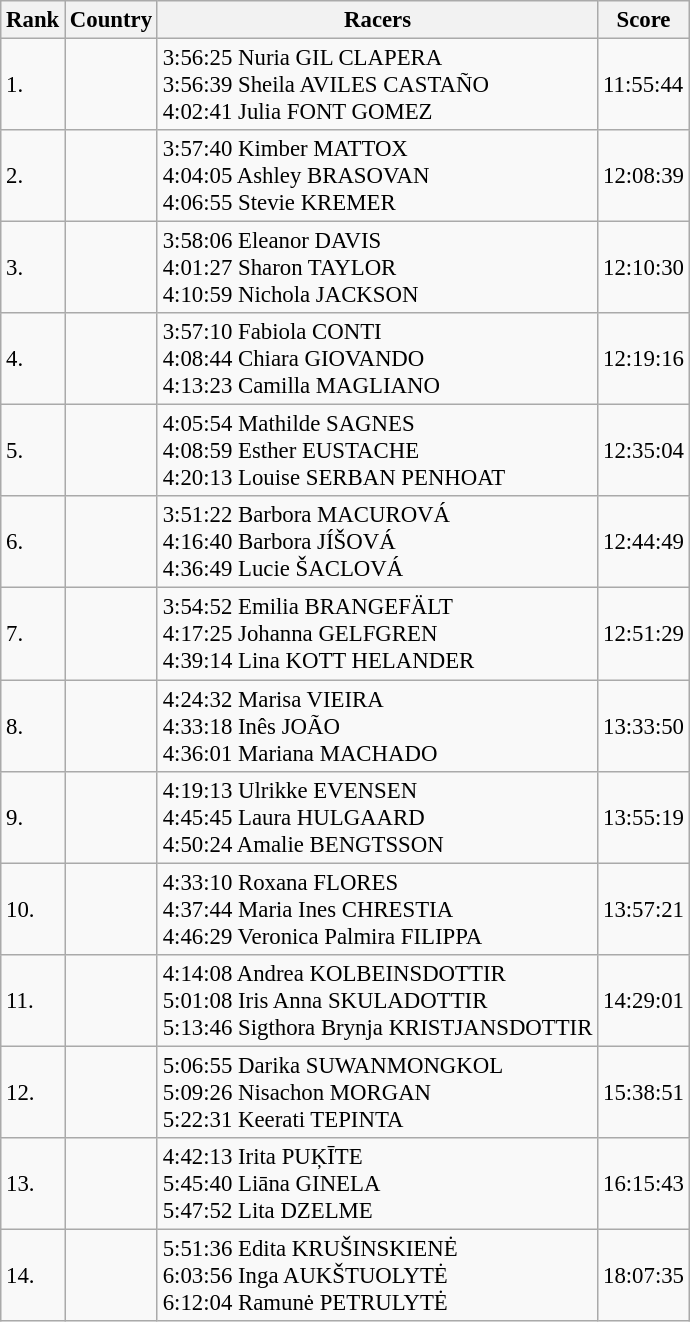<table class="wikitable sortable" style="text-align:left;font-size:95%">
<tr>
<th>Rank</th>
<th>Country</th>
<th>Racers</th>
<th>Score</th>
</tr>
<tr>
<td>1.</td>
<td></td>
<td>3:56:25	Nuria GIL CLAPERA<br>3:56:39	Sheila AVILES CASTAÑO<br>4:02:41	Julia FONT GOMEZ</td>
<td>11:55:44</td>
</tr>
<tr>
<td>2.</td>
<td></td>
<td>3:57:40	Kimber MATTOX<br>4:04:05	Ashley BRASOVAN<br>4:06:55	Stevie KREMER</td>
<td>12:08:39</td>
</tr>
<tr>
<td>3.</td>
<td></td>
<td>3:58:06	Eleanor DAVIS<br>4:01:27	Sharon TAYLOR<br>4:10:59	Nichola JACKSON</td>
<td>12:10:30</td>
</tr>
<tr>
<td>4.</td>
<td></td>
<td>3:57:10	Fabiola CONTI<br>4:08:44	Chiara GIOVANDO<br>4:13:23	Camilla MAGLIANO</td>
<td>12:19:16</td>
</tr>
<tr>
<td>5.</td>
<td></td>
<td>4:05:54	Mathilde SAGNES<br>4:08:59	Esther EUSTACHE<br>4:20:13	Louise SERBAN PENHOAT</td>
<td>12:35:04</td>
</tr>
<tr>
<td>6.</td>
<td></td>
<td>3:51:22	Barbora MACUROVÁ<br>4:16:40	Barbora JÍŠOVÁ<br>4:36:49	Lucie ŠACLOVÁ</td>
<td>12:44:49</td>
</tr>
<tr>
<td>7.</td>
<td></td>
<td>3:54:52	Emilia BRANGEFÄLT<br>4:17:25	Johanna GELFGREN<br>4:39:14	Lina KOTT HELANDER</td>
<td>12:51:29</td>
</tr>
<tr>
<td>8.</td>
<td></td>
<td>4:24:32	Marisa VIEIRA<br>4:33:18	Inês JOÃO<br>4:36:01	Mariana MACHADO</td>
<td>13:33:50</td>
</tr>
<tr>
<td>9.</td>
<td></td>
<td>4:19:13	Ulrikke EVENSEN<br>4:45:45	Laura HULGAARD<br>4:50:24	Amalie BENGTSSON</td>
<td>13:55:19</td>
</tr>
<tr>
<td>10.</td>
<td></td>
<td>4:33:10	Roxana FLORES<br>4:37:44	Maria Ines CHRESTIA<br>4:46:29	Veronica Palmira FILIPPA</td>
<td>13:57:21</td>
</tr>
<tr>
<td>11.</td>
<td></td>
<td>4:14:08	Andrea KOLBEINSDOTTIR<br>5:01:08	Iris Anna SKULADOTTIR<br>5:13:46	Sigthora Brynja KRISTJANSDOTTIR</td>
<td>14:29:01</td>
</tr>
<tr>
<td>12.</td>
<td></td>
<td>5:06:55	Darika SUWANMONGKOL<br>5:09:26	Nisachon MORGAN<br>5:22:31	Keerati TEPINTA</td>
<td>15:38:51</td>
</tr>
<tr>
<td>13.</td>
<td></td>
<td>4:42:13	Irita PUĶĪTE<br>5:45:40	Liāna GINELA<br>5:47:52	Lita DZELME</td>
<td>16:15:43</td>
</tr>
<tr>
<td>14.</td>
<td></td>
<td>5:51:36	Edita KRUŠINSKIENĖ<br>6:03:56	Inga AUKŠTUOLYTĖ<br>6:12:04	Ramunė PETRULYTĖ</td>
<td>18:07:35</td>
</tr>
</table>
